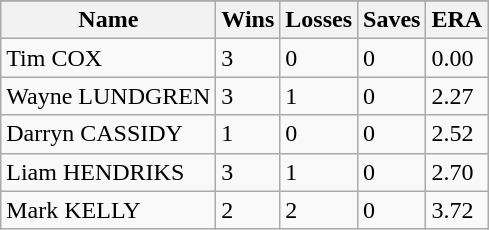<table class="wikitable">
<tr>
</tr>
<tr>
<th>Name</th>
<th>Wins</th>
<th>Losses</th>
<th>Saves</th>
<th>ERA</th>
</tr>
<tr>
<td>Tim COX</td>
<td>3</td>
<td>0</td>
<td>0</td>
<td>0.00</td>
</tr>
<tr>
<td>Wayne LUNDGREN</td>
<td>3</td>
<td>1</td>
<td>0</td>
<td>2.27</td>
</tr>
<tr>
<td>Darryn CASSIDY</td>
<td>1</td>
<td>0</td>
<td>0</td>
<td>2.52</td>
</tr>
<tr>
<td>Liam HENDRIKS</td>
<td>3</td>
<td>1</td>
<td>0</td>
<td>2.70</td>
</tr>
<tr>
<td>Mark KELLY</td>
<td>2</td>
<td>2</td>
<td>0</td>
<td>3.72</td>
</tr>
</table>
